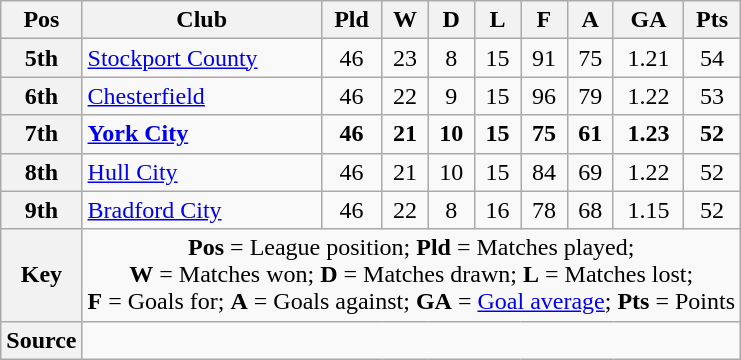<table class=wikitable style=text-align:center>
<tr>
<th scope=col>Pos</th>
<th scope=col>Club</th>
<th scope=col>Pld</th>
<th scope=col>W</th>
<th scope=col>D</th>
<th scope=col>L</th>
<th scope=col>F</th>
<th scope=col>A</th>
<th scope=col>GA</th>
<th scope=col>Pts</th>
</tr>
<tr>
<th scope=row>5th</th>
<td align=left><a href='#'>Stockport County</a></td>
<td>46</td>
<td>23</td>
<td>8</td>
<td>15</td>
<td>91</td>
<td>75</td>
<td>1.21</td>
<td>54</td>
</tr>
<tr>
<th scope=row>6th</th>
<td align=left><a href='#'>Chesterfield</a></td>
<td>46</td>
<td>22</td>
<td>9</td>
<td>15</td>
<td>96</td>
<td>79</td>
<td>1.22</td>
<td>53</td>
</tr>
<tr style=font-weight:bold>
<th scope=row>7th</th>
<td align=left><a href='#'>York City</a></td>
<td>46</td>
<td>21</td>
<td>10</td>
<td>15</td>
<td>75</td>
<td>61</td>
<td>1.23</td>
<td>52</td>
</tr>
<tr>
<th scope=row>8th</th>
<td align=left><a href='#'>Hull City</a></td>
<td>46</td>
<td>21</td>
<td>10</td>
<td>15</td>
<td>84</td>
<td>69</td>
<td>1.22</td>
<td>52</td>
</tr>
<tr>
<th scope=row>9th</th>
<td align=left><a href='#'>Bradford City</a></td>
<td>46</td>
<td>22</td>
<td>8</td>
<td>16</td>
<td>78</td>
<td>68</td>
<td>1.15</td>
<td>52</td>
</tr>
<tr>
<th scope=row>Key</th>
<td colspan=9><strong>Pos</strong> = League position; <strong>Pld</strong> = Matches played;<br><strong>W</strong> = Matches won; <strong>D</strong> = Matches drawn; <strong>L</strong> = Matches lost;<br><strong>F</strong> = Goals for; <strong>A</strong> = Goals against; <strong>GA</strong> = <a href='#'>Goal average</a>; <strong>Pts</strong> = Points</td>
</tr>
<tr>
<th scope=row>Source</th>
<td colspan=9></td>
</tr>
</table>
